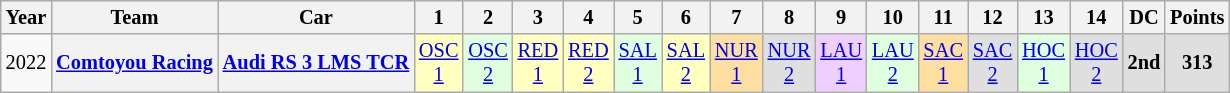<table class="wikitable" style="text-align:center; font-size:85%">
<tr>
<th>Year</th>
<th>Team</th>
<th>Car</th>
<th>1</th>
<th>2</th>
<th>3</th>
<th>4</th>
<th>5</th>
<th>6</th>
<th>7</th>
<th>8</th>
<th>9</th>
<th>10</th>
<th>11</th>
<th>12</th>
<th>13</th>
<th>14</th>
<th>DC</th>
<th>Points</th>
</tr>
<tr>
<td>2022</td>
<th><a href='#'>Comtoyou Racing</a></th>
<th><a href='#'>Audi RS 3 LMS TCR</a></th>
<td style="background:#FFFFBF;"><a href='#'>OSC<br>1</a><br></td>
<td style="background:#DFFFDF;"><a href='#'>OSC<br>2</a><br></td>
<td style="background:#FFFFBF;"><a href='#'>RED<br>1</a><br></td>
<td style="background:#FFFFBF;"><a href='#'>RED<br>2</a><br></td>
<td style="background:#DFFFDF;"><a href='#'>SAL<br>1</a><br></td>
<td style="background:#FFFFBF;"><a href='#'>SAL<br>2</a><br></td>
<td style="background:#FFDF9F;"><a href='#'>NUR<br>1</a><br></td>
<td style="background:#DFDFDF;"><a href='#'>NUR<br>2</a><br></td>
<td style="background:#EFCFFF;"><a href='#'>LAU<br>1</a><br></td>
<td style="background:#DFFFDF;"><a href='#'>LAU<br>2</a><br></td>
<td style="background:#FFDF9F;"><a href='#'>SAC<br>1</a><br></td>
<td style="background:#DFDFDF;"><a href='#'>SAC<br>2</a><br></td>
<td style="background:#DFFFDF;"><a href='#'>HOC<br>1</a><br></td>
<td style="background:#DFDFDF;"><a href='#'>HOC<br>2</a><br></td>
<th style="background:#DFDFDF;">2nd</th>
<th style="background:#DFDFDF;">313</th>
</tr>
</table>
